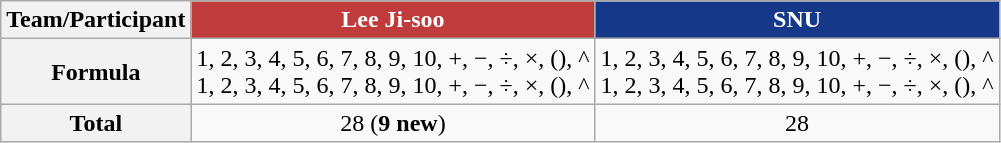<table class="wikitable">
<tr>
<th scope="row">Team/Participant</th>
<th scope="col" style="background-color:#BF3B3C; color:white">Lee Ji-soo</th>
<th scope="col" style="background-color:#153888; color:white">SNU</th>
</tr>
<tr>
<th scope="row">Formula</th>
<td>1, 2, 3, 4, 5, 6, 7, 8, 9, 10, +, −, ÷, ×, (), ^ <br>1, 2, 3, 4, 5, 6, 7, 8, 9, 10, +, −, ÷, ×, (), ^</td>
<td>1, 2, 3, 4, 5, 6, 7, 8, 9, 10, +, −, ÷, ×, (), ^ <br>1, 2, 3, 4, 5, 6, 7, 8, 9, 10, +, −, ÷, ×, (), ^</td>
</tr>
<tr>
<th scope="row">Total</th>
<td style="text-align:center">28 (<strong>9 new</strong>)</td>
<td style="text-align:center">28</td>
</tr>
</table>
